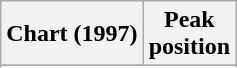<table class="wikitable sortable plainrowheaders" style="text-align:center">
<tr>
<th scope="col">Chart (1997)</th>
<th scope="col">Peak<br>position</th>
</tr>
<tr>
</tr>
<tr>
</tr>
<tr>
</tr>
<tr>
</tr>
<tr>
</tr>
</table>
